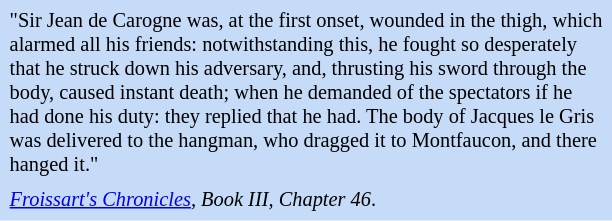<table class="toccolours" style="float: right; margin-left: 2em; margin-right: 1em; font-size: 85%; background:#c6dbf7; color:black; width:30em; max-width: 40%;" cellspacing="5">
<tr>
<td style="text-align: left;">"Sir Jean de Carogne was, at the first onset, wounded in the thigh, which alarmed all his friends: notwithstanding this, he fought so desperately that he struck down his adversary, and, thrusting his sword through the body, caused instant death; when he demanded of the spectators if he had done his duty: they replied that he had. The body of Jacques le Gris was delivered to the hangman, who dragged it to Montfaucon, and there hanged it."</td>
</tr>
<tr>
<td style="text-align: left;"><em><a href='#'>Froissart's Chronicles</a>, Book III, Chapter 46</em>.</td>
</tr>
</table>
